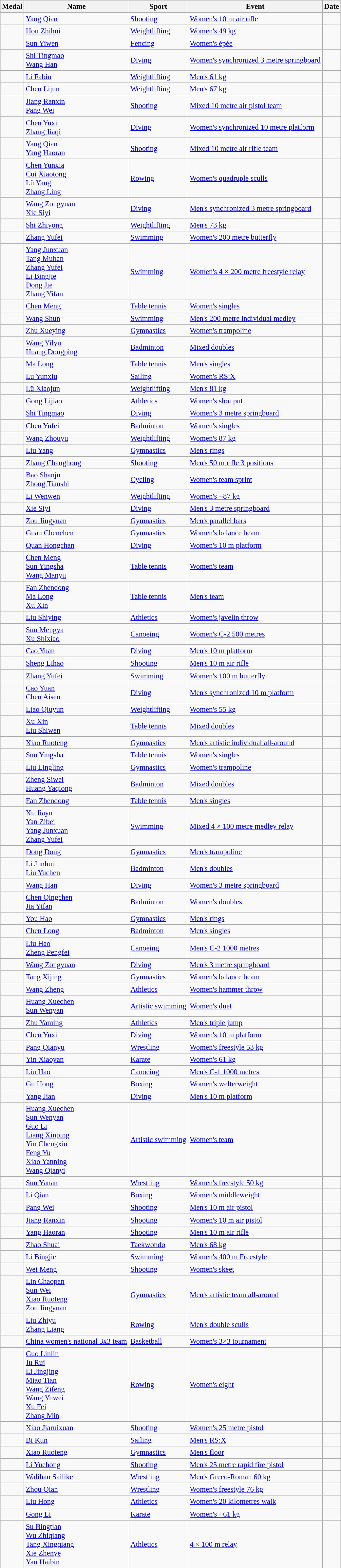<table class="wikitable sortable" style="font-size: 95%;">
<tr>
<th>Medal</th>
<th>Name</th>
<th>Sport</th>
<th>Event</th>
<th>Date</th>
</tr>
<tr>
<td></td>
<td><a href='#'>Yang Qian</a></td>
<td><a href='#'>Shooting</a></td>
<td><a href='#'>Women's 10 m air rifle</a></td>
<td></td>
</tr>
<tr>
<td></td>
<td><a href='#'>Hou Zhihui</a></td>
<td><a href='#'>Weightlifting</a></td>
<td><a href='#'>Women's 49 kg</a></td>
<td></td>
</tr>
<tr>
<td></td>
<td><a href='#'>Sun Yiwen</a></td>
<td><a href='#'>Fencing</a></td>
<td><a href='#'>Women's épée</a></td>
<td></td>
</tr>
<tr>
<td></td>
<td><a href='#'>Shi Tingmao</a><br><a href='#'>Wang Han</a></td>
<td><a href='#'>Diving</a></td>
<td><a href='#'>Women's synchronized 3 metre springboard</a></td>
<td></td>
</tr>
<tr>
<td></td>
<td><a href='#'>Li Fabin</a></td>
<td><a href='#'>Weightlifting</a></td>
<td><a href='#'>Men's 61 kg</a></td>
<td></td>
</tr>
<tr>
<td></td>
<td><a href='#'>Chen Lijun</a></td>
<td><a href='#'>Weightlifting</a></td>
<td><a href='#'>Men's 67 kg</a></td>
<td></td>
</tr>
<tr>
<td></td>
<td><a href='#'>Jiang Ranxin</a><br><a href='#'>Pang Wei</a></td>
<td><a href='#'>Shooting</a></td>
<td><a href='#'>Mixed 10 metre air pistol team</a></td>
<td></td>
</tr>
<tr>
<td></td>
<td><a href='#'>Chen Yuxi</a><strong><br></strong><a href='#'>Zhang Jiaqi</a></td>
<td><a href='#'>Diving</a></td>
<td><a href='#'>Women's synchronized 10 metre platform</a></td>
<td></td>
</tr>
<tr>
<td></td>
<td><a href='#'>Yang Qian</a><br><a href='#'>Yang Haoran</a></td>
<td><a href='#'>Shooting</a></td>
<td><a href='#'>Mixed 10 metre air rifle team</a></td>
<td></td>
</tr>
<tr>
<td></td>
<td><a href='#'>Chen Yunxia</a><br><a href='#'>Cui Xiaotong</a><br><a href='#'>Lü Yang</a><br><a href='#'>Zhang Ling</a></td>
<td><a href='#'>Rowing</a></td>
<td><a href='#'>Women's quadruple sculls</a></td>
<td></td>
</tr>
<tr>
<td></td>
<td><a href='#'>Wang Zongyuan</a><br><a href='#'>Xie Siyi</a></td>
<td><a href='#'>Diving</a></td>
<td><a href='#'>Men's synchronized 3 metre springboard</a></td>
<td></td>
</tr>
<tr>
<td></td>
<td><a href='#'>Shi Zhiyong</a></td>
<td><a href='#'>Weightlifting</a></td>
<td><a href='#'>Men's 73 kg</a></td>
<td></td>
</tr>
<tr>
<td></td>
<td><a href='#'>Zhang Yufei</a></td>
<td><a href='#'>Swimming</a></td>
<td><a href='#'>Women's 200 metre butterfly</a></td>
<td></td>
</tr>
<tr>
<td></td>
<td><a href='#'>Yang Junxuan</a><br><a href='#'>Tang Muhan</a><br><a href='#'>Zhang Yufei</a><br><a href='#'>Li Bingjie</a><br><a href='#'>Dong Jie</a><br><a href='#'>Zhang Yifan</a></td>
<td><a href='#'>Swimming</a></td>
<td><a href='#'>Women's 4 × 200 metre freestyle relay</a></td>
<td></td>
</tr>
<tr>
<td></td>
<td><a href='#'>Chen Meng</a></td>
<td><a href='#'>Table tennis</a></td>
<td><a href='#'>Women's singles</a></td>
<td></td>
</tr>
<tr>
<td></td>
<td><a href='#'>Wang Shun</a></td>
<td><a href='#'>Swimming</a></td>
<td><a href='#'>Men's 200 metre individual medley</a></td>
<td></td>
</tr>
<tr>
<td></td>
<td><a href='#'>Zhu Xueying</a></td>
<td><a href='#'>Gymnastics</a></td>
<td><a href='#'>Women's trampoline</a></td>
<td></td>
</tr>
<tr>
<td></td>
<td><a href='#'>Wang Yilyu</a><br><a href='#'>Huang Dongping</a></td>
<td><a href='#'>Badminton</a></td>
<td><a href='#'>Mixed doubles</a></td>
<td></td>
</tr>
<tr>
<td></td>
<td><a href='#'>Ma Long</a></td>
<td><a href='#'>Table tennis</a></td>
<td><a href='#'>Men's singles</a></td>
<td></td>
</tr>
<tr>
<td></td>
<td><a href='#'>Lu Yunxiu</a></td>
<td><a href='#'>Sailing</a></td>
<td><a href='#'>Women's RS:X</a></td>
<td></td>
</tr>
<tr>
<td></td>
<td><a href='#'>Lü Xiaojun</a></td>
<td><a href='#'>Weightlifting</a></td>
<td><a href='#'>Men's 81 kg</a></td>
<td></td>
</tr>
<tr>
<td></td>
<td><a href='#'>Gong Lijiao</a></td>
<td><a href='#'>Athletics</a></td>
<td><a href='#'>Women's shot put</a></td>
<td></td>
</tr>
<tr>
<td></td>
<td><a href='#'>Shi Tingmao</a></td>
<td><a href='#'>Diving</a></td>
<td><a href='#'>Women's 3 metre springboard</a></td>
<td></td>
</tr>
<tr>
<td></td>
<td><a href='#'>Chen Yufei</a></td>
<td><a href='#'>Badminton</a></td>
<td><a href='#'>Women's singles</a></td>
<td></td>
</tr>
<tr>
<td></td>
<td><a href='#'>Wang Zhouyu</a></td>
<td><a href='#'>Weightlifting</a></td>
<td><a href='#'>Women's 87 kg</a></td>
<td></td>
</tr>
<tr>
<td></td>
<td><a href='#'>Liu Yang</a></td>
<td><a href='#'>Gymnastics</a></td>
<td><a href='#'>Men's rings</a></td>
<td></td>
</tr>
<tr>
<td></td>
<td><a href='#'>Zhang Changhong</a></td>
<td><a href='#'>Shooting</a></td>
<td><a href='#'>Men's 50 m rifle 3 positions</a></td>
<td></td>
</tr>
<tr>
<td></td>
<td><a href='#'>Bao Shanju</a><br><a href='#'>Zhong Tianshi</a></td>
<td><a href='#'>Cycling</a></td>
<td><a href='#'>Women's team sprint</a></td>
<td></td>
</tr>
<tr>
<td></td>
<td><a href='#'>Li Wenwen</a></td>
<td><a href='#'>Weightlifting</a></td>
<td><a href='#'>Women's +87 kg</a></td>
<td></td>
</tr>
<tr>
<td></td>
<td><a href='#'>Xie Siyi</a></td>
<td><a href='#'>Diving</a></td>
<td><a href='#'>Men's 3 metre springboard</a></td>
<td></td>
</tr>
<tr>
<td></td>
<td><a href='#'>Zou Jingyuan</a></td>
<td><a href='#'>Gymnastics</a></td>
<td><a href='#'>Men's parallel bars</a></td>
<td></td>
</tr>
<tr>
<td></td>
<td><a href='#'>Guan Chenchen</a></td>
<td><a href='#'>Gymnastics</a></td>
<td><a href='#'>Women's balance beam</a></td>
<td></td>
</tr>
<tr>
<td></td>
<td><a href='#'>Quan Hongchan</a></td>
<td><a href='#'>Diving</a></td>
<td><a href='#'>Women's 10 m platform</a></td>
<td></td>
</tr>
<tr>
<td></td>
<td><a href='#'>Chen Meng</a><br><a href='#'>Sun Yingsha</a><br><a href='#'>Wang Manyu</a></td>
<td><a href='#'>Table tennis</a></td>
<td><a href='#'>Women's team</a></td>
<td></td>
</tr>
<tr>
<td></td>
<td><a href='#'>Fan Zhendong</a><br><a href='#'>Ma Long</a><br><a href='#'>Xu Xin</a></td>
<td><a href='#'>Table tennis</a></td>
<td><a href='#'>Men's team</a></td>
<td></td>
</tr>
<tr>
<td></td>
<td><a href='#'>Liu Shiying</a></td>
<td><a href='#'>Athletics</a></td>
<td><a href='#'>Women's javelin throw</a></td>
<td></td>
</tr>
<tr>
<td></td>
<td><a href='#'>Sun Mengya</a><br><a href='#'>Xu Shixiao</a></td>
<td><a href='#'>Canoeing</a></td>
<td><a href='#'>Women's C-2 500 metres</a></td>
<td></td>
</tr>
<tr>
<td></td>
<td><a href='#'>Cao Yuan</a></td>
<td><a href='#'>Diving</a></td>
<td><a href='#'>Men's 10 m platform</a></td>
<td></td>
</tr>
<tr>
<td></td>
<td><a href='#'>Sheng Lihao</a></td>
<td><a href='#'>Shooting</a></td>
<td><a href='#'>Men's 10 m air rifle</a></td>
<td></td>
</tr>
<tr>
<td></td>
<td><a href='#'>Zhang Yufei</a></td>
<td><a href='#'>Swimming</a></td>
<td><a href='#'>Women's 100 m butterfly</a></td>
<td></td>
</tr>
<tr>
<td></td>
<td><a href='#'>Cao Yuan</a><br><a href='#'>Chen Aisen</a></td>
<td><a href='#'>Diving</a></td>
<td><a href='#'>Men's synchronized 10 m platform</a></td>
<td></td>
</tr>
<tr>
<td></td>
<td><a href='#'>Liao Qiuyun</a></td>
<td><a href='#'>Weightlifting</a></td>
<td><a href='#'>Women's 55 kg</a></td>
<td></td>
</tr>
<tr>
<td></td>
<td><a href='#'>Xu Xin</a><br><a href='#'>Liu Shiwen</a></td>
<td><a href='#'>Table tennis</a></td>
<td><a href='#'>Mixed doubles</a></td>
<td></td>
</tr>
<tr>
<td></td>
<td><a href='#'>Xiao Ruoteng</a></td>
<td><a href='#'>Gymnastics</a></td>
<td><a href='#'>Men's artistic individual all-around</a></td>
<td></td>
</tr>
<tr>
<td></td>
<td><a href='#'>Sun Yingsha</a></td>
<td><a href='#'>Table tennis</a></td>
<td><a href='#'>Women's singles</a></td>
<td></td>
</tr>
<tr>
<td></td>
<td><a href='#'>Liu Lingling</a></td>
<td><a href='#'>Gymnastics</a></td>
<td><a href='#'>Women's trampoline</a></td>
<td></td>
</tr>
<tr>
<td></td>
<td><a href='#'>Zheng Siwei</a><br><a href='#'>Huang Yaqiong</a></td>
<td><a href='#'>Badminton</a></td>
<td><a href='#'>Mixed doubles</a></td>
<td></td>
</tr>
<tr>
<td></td>
<td><a href='#'>Fan Zhendong</a></td>
<td><a href='#'>Table tennis</a></td>
<td><a href='#'>Men's singles</a></td>
<td></td>
</tr>
<tr>
<td></td>
<td><a href='#'>Xu Jiayu</a><br><a href='#'>Yan Zibei</a><br><a href='#'>Yang Junxuan</a><br><a href='#'>Zhang Yufei</a></td>
<td><a href='#'>Swimming</a></td>
<td><a href='#'>Mixed 4 × 100 metre medley relay</a></td>
<td></td>
</tr>
<tr>
<td></td>
<td><a href='#'>Dong Dong</a></td>
<td><a href='#'>Gymnastics</a></td>
<td><a href='#'>Men's trampoline</a></td>
<td></td>
</tr>
<tr>
<td></td>
<td><a href='#'>Li Junhui</a><br><a href='#'>Liu Yuchen</a></td>
<td><a href='#'>Badminton</a></td>
<td><a href='#'>Men's doubles</a></td>
<td></td>
</tr>
<tr>
<td></td>
<td><a href='#'>Wang Han</a></td>
<td><a href='#'>Diving</a></td>
<td><a href='#'>Women's 3 metre springboard</a></td>
<td></td>
</tr>
<tr>
<td></td>
<td><a href='#'>Chen Qingchen</a><br><a href='#'>Jia Yifan</a></td>
<td><a href='#'>Badminton</a></td>
<td><a href='#'>Women's doubles</a></td>
<td></td>
</tr>
<tr>
<td></td>
<td><a href='#'>You Hao</a></td>
<td><a href='#'>Gymnastics</a></td>
<td><a href='#'>Men's rings</a></td>
<td></td>
</tr>
<tr>
<td></td>
<td><a href='#'>Chen Long</a></td>
<td><a href='#'>Badminton</a></td>
<td><a href='#'>Men's singles</a></td>
<td></td>
</tr>
<tr>
<td></td>
<td><a href='#'>Liu Hao</a><br><a href='#'>Zheng Pengfei</a></td>
<td><a href='#'>Canoeing</a></td>
<td><a href='#'>Men's C-2 1000 metres</a></td>
<td></td>
</tr>
<tr>
<td></td>
<td><a href='#'>Wang Zongyuan</a></td>
<td><a href='#'>Diving</a></td>
<td><a href='#'>Men's 3 metre springboard</a></td>
<td></td>
</tr>
<tr>
<td></td>
<td><a href='#'>Tang Xijing</a></td>
<td><a href='#'>Gymnastics</a></td>
<td><a href='#'>Women's balance beam</a></td>
<td></td>
</tr>
<tr>
<td></td>
<td><a href='#'>Wang Zheng</a></td>
<td><a href='#'>Athletics</a></td>
<td><a href='#'>Women's hammer throw</a></td>
<td></td>
</tr>
<tr>
<td></td>
<td><a href='#'>Huang Xuechen</a><br><a href='#'>Sun Wenyan</a></td>
<td><a href='#'>Artistic swimming</a></td>
<td><a href='#'>Women's duet</a></td>
<td></td>
</tr>
<tr>
<td></td>
<td><a href='#'>Zhu Yaming</a></td>
<td><a href='#'>Athletics</a></td>
<td><a href='#'>Men's triple jump</a></td>
<td></td>
</tr>
<tr>
<td></td>
<td><a href='#'>Chen Yuxi</a></td>
<td><a href='#'>Diving</a></td>
<td><a href='#'>Women's 10 m platform</a></td>
<td></td>
</tr>
<tr>
<td></td>
<td><a href='#'>Pang Qianyu</a></td>
<td><a href='#'>Wrestling</a></td>
<td><a href='#'>Women's freestyle 53 kg</a></td>
<td></td>
</tr>
<tr>
<td></td>
<td><a href='#'>Yin Xiaoyan</a></td>
<td><a href='#'>Karate</a></td>
<td><a href='#'>Women's 61 kg</a></td>
<td></td>
</tr>
<tr>
<td></td>
<td><a href='#'>Liu Hao</a></td>
<td><a href='#'>Canoeing</a></td>
<td><a href='#'>Men's C-1 1000 metres</a></td>
<td></td>
</tr>
<tr>
<td></td>
<td><a href='#'>Gu Hong</a></td>
<td><a href='#'>Boxing</a></td>
<td><a href='#'>Women's welterweight</a></td>
<td></td>
</tr>
<tr>
<td></td>
<td><a href='#'>Yang Jian</a></td>
<td><a href='#'>Diving</a></td>
<td><a href='#'>Men's 10 m platform</a></td>
<td></td>
</tr>
<tr>
<td></td>
<td><a href='#'>Huang Xuechen</a><br><a href='#'>Sun Wenyan</a><br><a href='#'>Guo Li</a><br><a href='#'>Liang Xinping</a><br><a href='#'>Yin Chengxin</a><br><a href='#'>Feng Yu</a><br><a href='#'>Xiao Yanning</a><br><a href='#'>Wang Qianyi</a></td>
<td><a href='#'>Artistic swimming</a></td>
<td><a href='#'>Women's team</a></td>
<td></td>
</tr>
<tr>
<td></td>
<td><a href='#'>Sun Yanan</a></td>
<td><a href='#'>Wrestling</a></td>
<td><a href='#'>Women's freestyle 50 kg</a></td>
<td></td>
</tr>
<tr>
<td></td>
<td><a href='#'>Li Qian</a></td>
<td><a href='#'>Boxing</a></td>
<td><a href='#'>Women's middleweight</a></td>
<td></td>
</tr>
<tr>
<td></td>
<td><a href='#'>Pang Wei</a></td>
<td><a href='#'>Shooting</a></td>
<td><a href='#'>Men's 10 m air pistol</a></td>
<td></td>
</tr>
<tr>
<td></td>
<td><a href='#'>Jiang Ranxin</a></td>
<td><a href='#'>Shooting</a></td>
<td><a href='#'>Women's 10 m air pistol</a></td>
<td></td>
</tr>
<tr>
<td></td>
<td><a href='#'>Yang Haoran</a></td>
<td><a href='#'>Shooting</a></td>
<td><a href='#'>Men's 10 m air rifle</a></td>
<td></td>
</tr>
<tr>
<td></td>
<td><a href='#'>Zhao Shuai</a></td>
<td><a href='#'>Taekwondo</a></td>
<td><a href='#'>Men's 68 kg</a></td>
<td></td>
</tr>
<tr>
<td></td>
<td><a href='#'>Li Bingjie</a></td>
<td><a href='#'>Swimming</a></td>
<td><a href='#'>Women's 400 m Freestyle</a></td>
<td></td>
</tr>
<tr>
<td></td>
<td><a href='#'>Wei Meng</a></td>
<td><a href='#'>Shooting</a></td>
<td><a href='#'>Women's skeet</a></td>
<td></td>
</tr>
<tr>
<td></td>
<td><a href='#'>Lin Chaopan</a><br><a href='#'>Sun Wei</a><br><a href='#'>Xiao Ruoteng</a><br><a href='#'>Zou Jingyuan</a></td>
<td><a href='#'>Gymnastics</a></td>
<td><a href='#'>Men's artistic team all-around</a></td>
<td></td>
</tr>
<tr>
<td></td>
<td><a href='#'>Liu Zhiyu</a><br><a href='#'>Zhang Liang</a></td>
<td><a href='#'>Rowing</a></td>
<td><a href='#'>Men's double sculls</a></td>
<td></td>
</tr>
<tr>
<td></td>
<td><a href='#'>China women's national 3x3 team</a><br></td>
<td><a href='#'>Basketball</a></td>
<td><a href='#'>Women's 3×3 tournament</a></td>
<td></td>
</tr>
<tr>
<td></td>
<td><a href='#'>Guo Linlin</a><br><a href='#'>Ju Rui</a><br><a href='#'>Li Jingjing</a><br><a href='#'>Miao Tian</a><br><a href='#'>Wang Zifeng</a><br><a href='#'>Wang Yuwei</a><br><a href='#'>Xu Fei</a><br><a href='#'>Zhang Min</a></td>
<td><a href='#'>Rowing</a></td>
<td><a href='#'>Women's eight</a></td>
<td></td>
</tr>
<tr>
<td></td>
<td><a href='#'>Xiao Jiaruixuan</a></td>
<td><a href='#'>Shooting</a></td>
<td><a href='#'>Women's 25 metre pistol</a></td>
<td></td>
</tr>
<tr>
<td></td>
<td><a href='#'>Bi Kun</a></td>
<td><a href='#'>Sailing</a></td>
<td><a href='#'>Men's RS:X</a></td>
<td></td>
</tr>
<tr>
<td></td>
<td><a href='#'>Xiao Ruoteng</a></td>
<td><a href='#'>Gymnastics</a></td>
<td><a href='#'>Men's floor</a></td>
<td></td>
</tr>
<tr>
<td></td>
<td><a href='#'>Li Yuehong</a></td>
<td><a href='#'>Shooting</a></td>
<td><a href='#'>Men's 25 metre rapid fire pistol</a></td>
<td></td>
</tr>
<tr>
<td></td>
<td><a href='#'>Walihan Sailike</a></td>
<td><a href='#'>Wrestling</a></td>
<td><a href='#'>Men's Greco-Roman 60 kg</a></td>
<td></td>
</tr>
<tr>
<td></td>
<td><a href='#'>Zhou Qian</a></td>
<td><a href='#'>Wrestling</a></td>
<td><a href='#'>Women's freestyle 76 kg</a></td>
<td></td>
</tr>
<tr>
<td></td>
<td><a href='#'>Liu Hong</a></td>
<td><a href='#'>Athletics</a></td>
<td><a href='#'>Women's 20 kilometres walk</a></td>
<td></td>
</tr>
<tr>
<td></td>
<td><a href='#'>Gong Li</a></td>
<td><a href='#'>Karate</a></td>
<td><a href='#'>Women's +61 kg</a></td>
<td></td>
</tr>
<tr>
<td></td>
<td><a href='#'>Su Bingtian</a><br><a href='#'>Wu Zhiqiang</a><br><a href='#'>Tang Xingqiang</a><br><a href='#'>Xie Zhenye</a><br><a href='#'>Yan Haibin</a></td>
<td><a href='#'>Athletics</a></td>
<td><a href='#'>4 × 100 m relay</a></td>
<td></td>
</tr>
</table>
